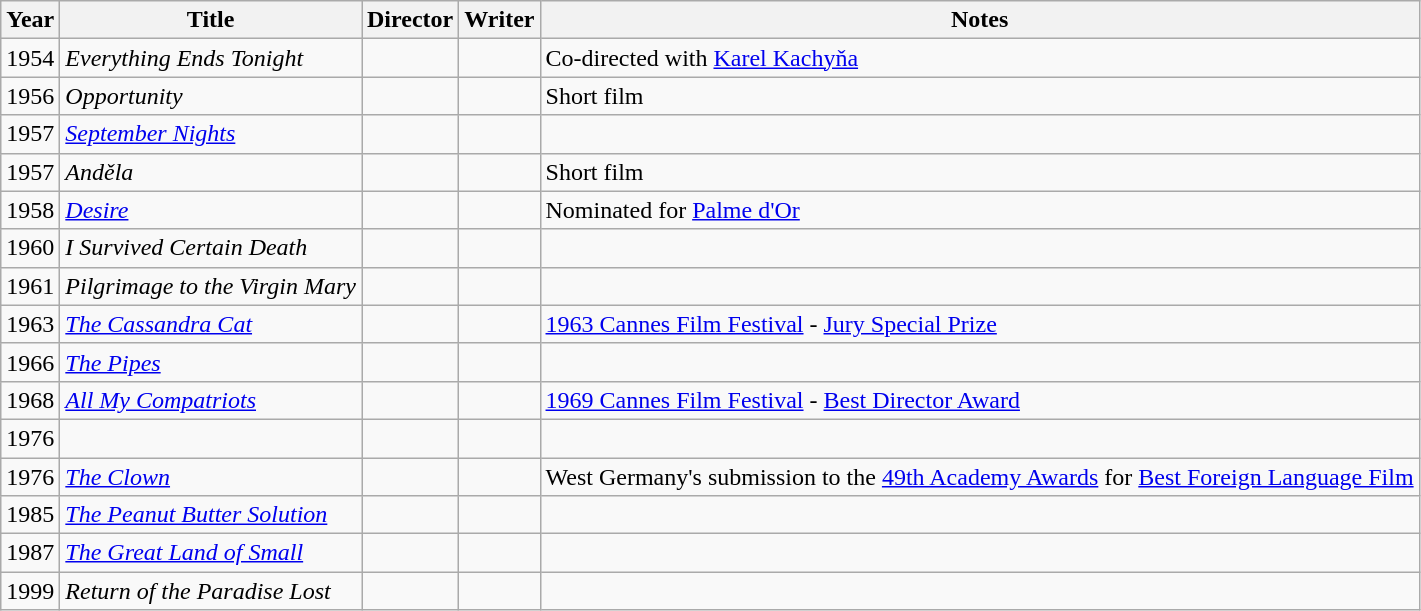<table class="wikitable sortable">
<tr>
<th>Year</th>
<th>Title</th>
<th>Director</th>
<th>Writer</th>
<th>Notes</th>
</tr>
<tr>
<td>1954</td>
<td><em>Everything Ends Tonight</em></td>
<td></td>
<td></td>
<td>Co-directed with <a href='#'>Karel Kachyňa</a></td>
</tr>
<tr>
<td>1956</td>
<td><em>Opportunity</em></td>
<td></td>
<td></td>
<td>Short film</td>
</tr>
<tr>
<td>1957</td>
<td><em><a href='#'>September Nights</a></em></td>
<td></td>
<td></td>
<td></td>
</tr>
<tr>
<td>1957</td>
<td><em>Anděla</em></td>
<td></td>
<td></td>
<td>Short film</td>
</tr>
<tr>
<td>1958</td>
<td><em><a href='#'>Desire</a></em></td>
<td></td>
<td></td>
<td>Nominated for <a href='#'>Palme d'Or</a></td>
</tr>
<tr>
<td>1960</td>
<td><em>I Survived Certain Death</em></td>
<td></td>
<td></td>
<td></td>
</tr>
<tr>
<td>1961</td>
<td><em>Pilgrimage to the Virgin Mary</em></td>
<td></td>
<td></td>
<td></td>
</tr>
<tr>
<td>1963</td>
<td><em><a href='#'>The Cassandra Cat</a></em></td>
<td></td>
<td></td>
<td><a href='#'>1963 Cannes Film Festival</a> - <a href='#'>Jury Special Prize</a></td>
</tr>
<tr>
<td>1966</td>
<td><em><a href='#'>The Pipes</a></em></td>
<td></td>
<td></td>
<td></td>
</tr>
<tr>
<td>1968</td>
<td><em><a href='#'>All My Compatriots</a></em></td>
<td></td>
<td></td>
<td><a href='#'>1969 Cannes Film Festival</a> - <a href='#'>Best Director Award</a></td>
</tr>
<tr>
<td>1976</td>
<td><em></em></td>
<td></td>
<td></td>
<td></td>
</tr>
<tr>
<td>1976</td>
<td><em><a href='#'>The Clown</a></em></td>
<td></td>
<td></td>
<td>West Germany's submission to the <a href='#'>49th Academy Awards</a> for <a href='#'>Best Foreign Language Film</a></td>
</tr>
<tr>
<td>1985</td>
<td><em><a href='#'>The Peanut Butter Solution</a></em></td>
<td></td>
<td></td>
<td></td>
</tr>
<tr>
<td>1987</td>
<td><em><a href='#'>The Great Land of Small</a></em></td>
<td></td>
<td></td>
<td></td>
</tr>
<tr>
<td>1999</td>
<td><em>Return of the Paradise Lost</em></td>
<td></td>
<td></td>
<td></td>
</tr>
</table>
